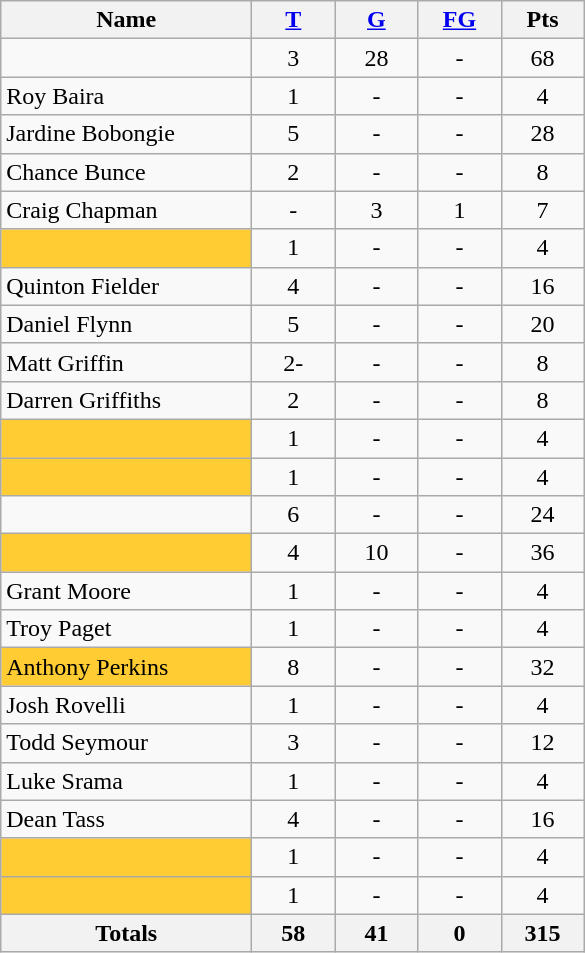<table class="wikitable sortable" style="text-align: center;">
<tr>
<th style="width:10em">Name</th>
<th style="width:3em"><a href='#'>T</a></th>
<th style="width:3em"><a href='#'>G</a></th>
<th style="width:3em"><a href='#'>FG</a></th>
<th style="width:3em">Pts</th>
</tr>
<tr>
<td style="text-align:left;"></td>
<td>3</td>
<td>28</td>
<td>-</td>
<td>68</td>
</tr>
<tr>
<td style="text-align:left;">Roy Baira</td>
<td>1</td>
<td>-</td>
<td>-</td>
<td>4</td>
</tr>
<tr>
<td style="text-align:left;">Jardine Bobongie</td>
<td>5</td>
<td>-</td>
<td>-</td>
<td>28</td>
</tr>
<tr>
<td style="text-align:left;">Chance Bunce</td>
<td>2</td>
<td>-</td>
<td>-</td>
<td>8</td>
</tr>
<tr>
<td style="text-align:left;">Craig Chapman</td>
<td>-</td>
<td>3</td>
<td>1</td>
<td>7</td>
</tr>
<tr>
<td style="text-align:left; background:#FC3;"></td>
<td>1</td>
<td>-</td>
<td>-</td>
<td>4</td>
</tr>
<tr>
<td style="text-align:left;">Quinton Fielder</td>
<td>4</td>
<td>-</td>
<td>-</td>
<td>16</td>
</tr>
<tr>
<td style="text-align:left;">Daniel Flynn</td>
<td>5</td>
<td>-</td>
<td>-</td>
<td>20</td>
</tr>
<tr>
<td style="text-align:left;">Matt Griffin</td>
<td>2-</td>
<td>-</td>
<td>-</td>
<td>8</td>
</tr>
<tr>
<td style="text-align:left;">Darren Griffiths</td>
<td>2</td>
<td>-</td>
<td>-</td>
<td>8</td>
</tr>
<tr>
<td style="text-align:left; background:#FC3;"></td>
<td>1</td>
<td>-</td>
<td>-</td>
<td>4</td>
</tr>
<tr>
<td style="text-align:left; background:#FC3;"></td>
<td>1</td>
<td>-</td>
<td>-</td>
<td>4</td>
</tr>
<tr>
<td style="text-align:left;"></td>
<td>6</td>
<td>-</td>
<td>-</td>
<td>24</td>
</tr>
<tr>
<td style="text-align:left; background:#FC3;"></td>
<td>4</td>
<td>10</td>
<td>-</td>
<td>36</td>
</tr>
<tr>
<td style="text-align:left;">Grant Moore</td>
<td>1</td>
<td>-</td>
<td>-</td>
<td>4</td>
</tr>
<tr>
<td style="text-align:left;">Troy Paget</td>
<td>1</td>
<td>-</td>
<td>-</td>
<td>4</td>
</tr>
<tr>
<td style="text-align:left; background:#FC3;">Anthony Perkins</td>
<td>8</td>
<td>-</td>
<td>-</td>
<td>32</td>
</tr>
<tr>
<td style="text-align:left;">Josh Rovelli</td>
<td>1</td>
<td>-</td>
<td>-</td>
<td>4</td>
</tr>
<tr>
<td style="text-align:left;">Todd Seymour</td>
<td>3</td>
<td>-</td>
<td>-</td>
<td>12</td>
</tr>
<tr>
<td style="text-align:left;">Luke Srama</td>
<td>1</td>
<td>-</td>
<td>-</td>
<td>4</td>
</tr>
<tr>
<td style="text-align:left;">Dean Tass</td>
<td>4</td>
<td>-</td>
<td>-</td>
<td>16</td>
</tr>
<tr>
<td style="text-align:left; background:#FC3;"></td>
<td>1</td>
<td>-</td>
<td>-</td>
<td>4</td>
</tr>
<tr>
<td style="text-align:left; background:#FC3;"></td>
<td>1</td>
<td>-</td>
<td>-</td>
<td>4</td>
</tr>
<tr class="sortbottom">
<th>Totals</th>
<th>58</th>
<th>41</th>
<th>0</th>
<th>315</th>
</tr>
</table>
